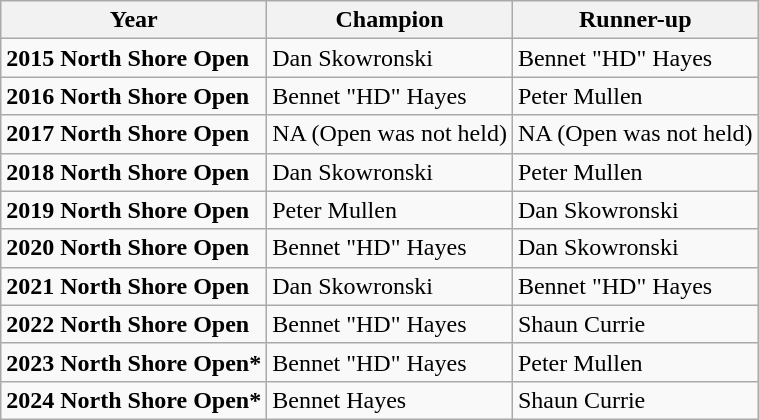<table class="wikitable">
<tr>
<th>Year</th>
<th>Champion</th>
<th>Runner-up</th>
</tr>
<tr>
<td><strong>2015 North Shore Open</strong></td>
<td>Dan Skowronski</td>
<td>Bennet "HD" Hayes</td>
</tr>
<tr>
<td><strong>2016 North Shore Open</strong></td>
<td>Bennet "HD" Hayes</td>
<td>Peter Mullen</td>
</tr>
<tr>
<td><strong>2017 North Shore Open</strong></td>
<td>NA (Open was not held)</td>
<td>NA (Open was not held)</td>
</tr>
<tr>
<td><strong>2018 North Shore Open</strong></td>
<td>Dan Skowronski</td>
<td>Peter Mullen</td>
</tr>
<tr>
<td><strong>2019 North Shore Open</strong></td>
<td>Peter Mullen</td>
<td>Dan Skowronski</td>
</tr>
<tr>
<td><strong>2020 North Shore Open</strong></td>
<td>Bennet "HD" Hayes</td>
<td>Dan Skowronski</td>
</tr>
<tr>
<td><strong>2021 North Shore Open</strong></td>
<td>Dan Skowronski</td>
<td>Bennet "HD" Hayes</td>
</tr>
<tr>
<td><strong>2022 North Shore Open</strong></td>
<td>Bennet "HD" Hayes</td>
<td>Shaun Currie</td>
</tr>
<tr>
<td><strong>2023 North Shore Open*</strong></td>
<td>Bennet "HD" Hayes</td>
<td>Peter Mullen</td>
</tr>
<tr>
<td><strong>2024 North Shore Open*</strong></td>
<td>Bennet Hayes</td>
<td>Shaun Currie</td>
</tr>
</table>
